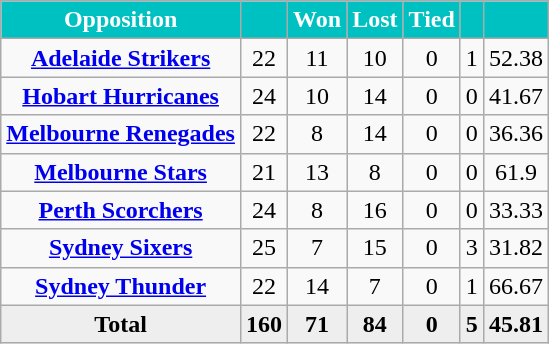<table class="wikitable" style="font-size:100%">
<tr>
<th style="background:#00C1C1; color:white">Opposition</th>
<th style="background:#00C1C1; color:white"></th>
<th style="background:#00C1C1; color:white">Won</th>
<th style="background:#00C1C1; color:white">Lost</th>
<th style="background:#00C1C1; color:white">Tied</th>
<th style="background:#00C1C1; color:white"></th>
<th style="background:#00C1C1; color:white"></th>
</tr>
<tr align=center>
<td><strong><a href='#'>Adelaide Strikers</a></strong></td>
<td>22</td>
<td>11</td>
<td>10</td>
<td>0</td>
<td>1</td>
<td>52.38</td>
</tr>
<tr align=center>
<td><strong><a href='#'>Hobart Hurricanes</a></strong></td>
<td>24</td>
<td>10</td>
<td>14</td>
<td>0</td>
<td>0</td>
<td>41.67</td>
</tr>
<tr align=center>
<td><strong><a href='#'>Melbourne Renegades</a></strong></td>
<td>22</td>
<td>8</td>
<td>14</td>
<td>0</td>
<td>0</td>
<td>36.36</td>
</tr>
<tr align=center>
<td><strong><a href='#'>Melbourne Stars</a></strong></td>
<td>21</td>
<td>13</td>
<td>8</td>
<td>0</td>
<td>0</td>
<td>61.9</td>
</tr>
<tr align=center>
<td><strong><a href='#'>Perth Scorchers</a></strong></td>
<td>24</td>
<td>8</td>
<td>16</td>
<td>0</td>
<td>0</td>
<td>33.33</td>
</tr>
<tr align=center>
<td><strong><a href='#'>Sydney Sixers</a></strong></td>
<td>25</td>
<td>7</td>
<td>15</td>
<td>0</td>
<td>3</td>
<td>31.82</td>
</tr>
<tr align=center>
<td><strong><a href='#'>Sydney Thunder</a></strong></td>
<td>22</td>
<td>14</td>
<td>7</td>
<td>0</td>
<td>1</td>
<td>66.67</td>
</tr>
<tr align=center style="background:#eee;">
<td><strong>Total</strong></td>
<td><strong>160</strong></td>
<td><strong>71</strong></td>
<td><strong>84</strong></td>
<td><strong>0</strong></td>
<td><strong>5</strong></td>
<td><strong>45.81</strong></td>
</tr>
</table>
